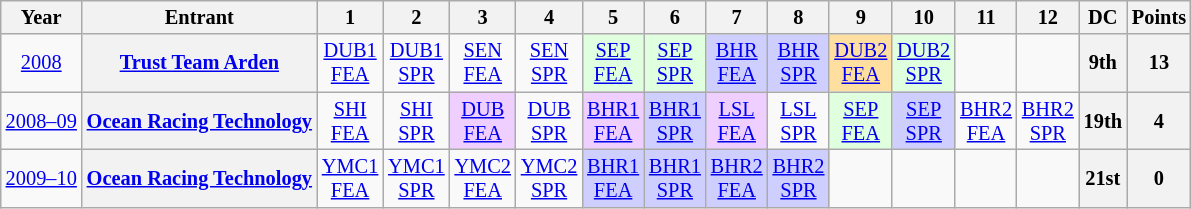<table class="wikitable" style="text-align:center; font-size:85%">
<tr>
<th>Year</th>
<th>Entrant</th>
<th>1</th>
<th>2</th>
<th>3</th>
<th>4</th>
<th>5</th>
<th>6</th>
<th>7</th>
<th>8</th>
<th>9</th>
<th>10</th>
<th>11</th>
<th>12</th>
<th>DC</th>
<th>Points</th>
</tr>
<tr>
<td><a href='#'>2008</a></td>
<th nowrap><a href='#'>Trust Team Arden</a></th>
<td><a href='#'>DUB1<br>FEA</a></td>
<td><a href='#'>DUB1<br>SPR</a></td>
<td><a href='#'>SEN<br>FEA</a></td>
<td><a href='#'>SEN<br>SPR</a></td>
<td style="background:#DFFFDF;"><a href='#'>SEP<br>FEA</a><br></td>
<td style="background:#DFFFDF;"><a href='#'>SEP<br>SPR</a><br></td>
<td style="background:#CFCFFF;"><a href='#'>BHR<br>FEA</a><br></td>
<td style="background:#CFCFFF;"><a href='#'>BHR<br>SPR</a><br></td>
<td style="background:#FFDF9F;"><a href='#'>DUB2<br>FEA</a><br></td>
<td style="background:#DFFFDF;"><a href='#'>DUB2<br>SPR</a><br></td>
<td></td>
<td></td>
<th>9th</th>
<th>13</th>
</tr>
<tr>
<td nowrap><a href='#'>2008–09</a></td>
<th nowrap><a href='#'>Ocean Racing Technology</a></th>
<td><a href='#'>SHI<br>FEA</a></td>
<td><a href='#'>SHI<br>SPR</a></td>
<td style="background:#EFCFFF;"><a href='#'>DUB<br>FEA</a><br></td>
<td><a href='#'>DUB<br>SPR</a><br></td>
<td style="background:#EFCFFF;"><a href='#'>BHR1<br>FEA</a><br></td>
<td style="background:#CFCFFF;"><a href='#'>BHR1<br>SPR</a><br></td>
<td style="background:#EFCFFF;"><a href='#'>LSL<br>FEA</a><br></td>
<td><a href='#'>LSL<br>SPR</a><br></td>
<td style="background:#DFFFDF;"><a href='#'>SEP<br>FEA</a><br></td>
<td style="background:#CFCFFF;"><a href='#'>SEP<br>SPR</a><br></td>
<td><a href='#'>BHR2<br>FEA</a></td>
<td><a href='#'>BHR2<br>SPR</a></td>
<th>19th</th>
<th>4</th>
</tr>
<tr>
<td nowrap><a href='#'>2009–10</a></td>
<th nowrap><a href='#'>Ocean Racing Technology</a></th>
<td><a href='#'>YMC1<br>FEA</a></td>
<td><a href='#'>YMC1<br>SPR</a></td>
<td><a href='#'>YMC2<br>FEA</a></td>
<td><a href='#'>YMC2<br>SPR</a></td>
<td style="background:#CFCFFF;"><a href='#'>BHR1<br>FEA</a><br></td>
<td style="background:#CFCFFF;"><a href='#'>BHR1<br>SPR</a><br></td>
<td style="background:#CFCFFF;"><a href='#'>BHR2<br>FEA</a><br></td>
<td style="background:#CFCFFF;"><a href='#'>BHR2<br>SPR</a><br></td>
<td></td>
<td></td>
<td></td>
<td></td>
<th>21st</th>
<th>0</th>
</tr>
</table>
